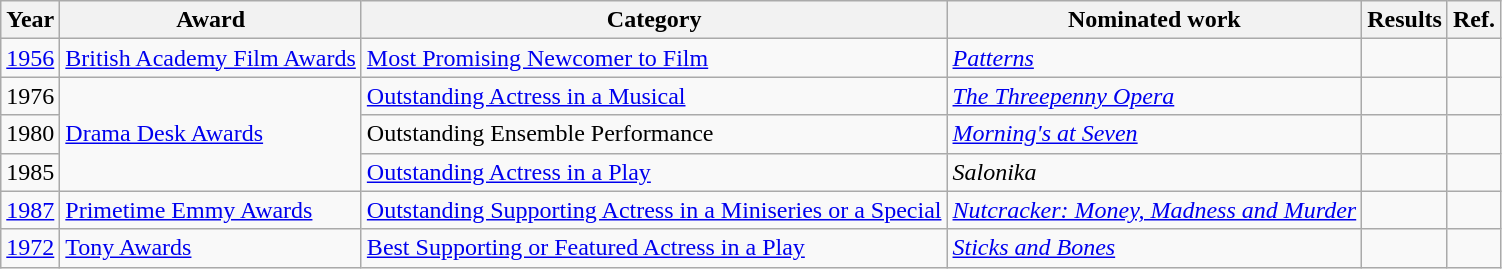<table class="wikitable">
<tr>
<th>Year</th>
<th>Award</th>
<th>Category</th>
<th>Nominated work</th>
<th>Results</th>
<th>Ref.</th>
</tr>
<tr>
<td><a href='#'>1956</a></td>
<td><a href='#'>British Academy Film Awards</a></td>
<td><a href='#'>Most Promising Newcomer to Film</a></td>
<td><em><a href='#'>Patterns</a></em></td>
<td></td>
<td align="center"></td>
</tr>
<tr>
<td>1976</td>
<td rowspan="3"><a href='#'>Drama Desk Awards</a></td>
<td><a href='#'>Outstanding Actress in a Musical</a></td>
<td><em><a href='#'>The Threepenny Opera</a></em></td>
<td></td>
<td align="center"></td>
</tr>
<tr>
<td>1980</td>
<td>Outstanding Ensemble Performance</td>
<td><em><a href='#'>Morning's at Seven</a></em></td>
<td></td>
<td align="center"></td>
</tr>
<tr>
<td>1985</td>
<td><a href='#'>Outstanding Actress in a Play</a></td>
<td><em>Salonika</em></td>
<td></td>
<td align="center"></td>
</tr>
<tr>
<td><a href='#'>1987</a></td>
<td><a href='#'>Primetime Emmy Awards</a></td>
<td><a href='#'>Outstanding Supporting Actress in a Miniseries or a Special</a></td>
<td><em><a href='#'>Nutcracker: Money, Madness and Murder</a></em></td>
<td></td>
<td align="center"></td>
</tr>
<tr>
<td><a href='#'>1972</a></td>
<td><a href='#'>Tony Awards</a></td>
<td><a href='#'>Best Supporting or Featured Actress in a Play</a></td>
<td><em><a href='#'>Sticks and Bones</a></em></td>
<td></td>
<td align="center"></td>
</tr>
</table>
